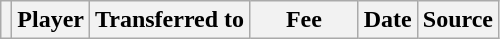<table class="wikitable plainrowheaders sortable">
<tr>
<th></th>
<th scope="col">Player</th>
<th>Transferred to</th>
<th style="width: 65px;">Fee</th>
<th scope="col">Date</th>
<th scope="col">Source</th>
</tr>
</table>
